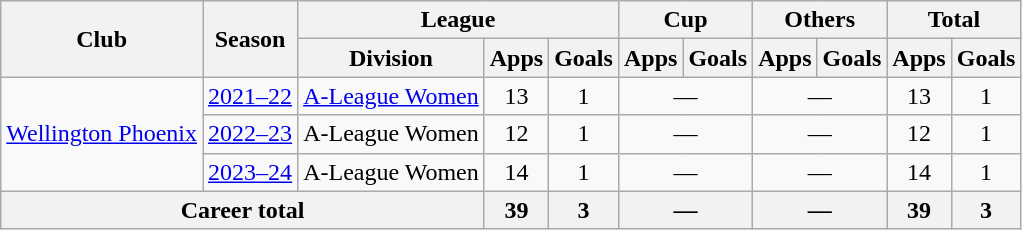<table class="wikitable" style="text-align: center;">
<tr>
<th rowspan=2>Club</th>
<th rowspan=2>Season</th>
<th colspan=3>League</th>
<th colspan=2>Cup</th>
<th colspan=2>Others</th>
<th colspan=2>Total</th>
</tr>
<tr>
<th>Division</th>
<th>Apps</th>
<th>Goals</th>
<th>Apps</th>
<th>Goals</th>
<th>Apps</th>
<th>Goals</th>
<th>Apps</th>
<th>Goals</th>
</tr>
<tr>
<td rowspan="3"><a href='#'>Wellington Phoenix</a></td>
<td><a href='#'>2021–22</a></td>
<td><a href='#'>A-League Women</a></td>
<td>13</td>
<td>1</td>
<td colspan=2>—</td>
<td colspan=2>—</td>
<td>13</td>
<td>1</td>
</tr>
<tr>
<td><a href='#'>2022–23</a></td>
<td>A-League Women</td>
<td>12</td>
<td>1</td>
<td colspan=2>—</td>
<td colspan=2>—</td>
<td>12</td>
<td>1</td>
</tr>
<tr>
<td><a href='#'>2023–24</a></td>
<td>A-League Women</td>
<td>14</td>
<td>1</td>
<td colspan=2>—</td>
<td colspan=2>—</td>
<td>14</td>
<td>1</td>
</tr>
<tr>
<th colspan=3>Career total</th>
<th>39</th>
<th>3</th>
<th colspan=2>—</th>
<th colspan=2>—</th>
<th>39</th>
<th>3</th>
</tr>
</table>
